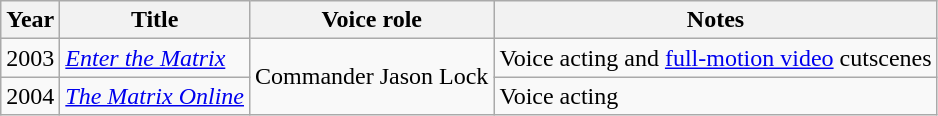<table class="wikitable sortable">
<tr>
<th>Year</th>
<th>Title</th>
<th>Voice role</th>
<th class="unsortable">Notes</th>
</tr>
<tr>
<td>2003</td>
<td><em><a href='#'>Enter the Matrix</a></em></td>
<td rowspan="2">Commander Jason Lock</td>
<td>Voice acting and <a href='#'>full-motion video</a> cutscenes</td>
</tr>
<tr>
<td>2004</td>
<td><em><a href='#'>The Matrix Online</a></em></td>
<td>Voice acting</td>
</tr>
</table>
